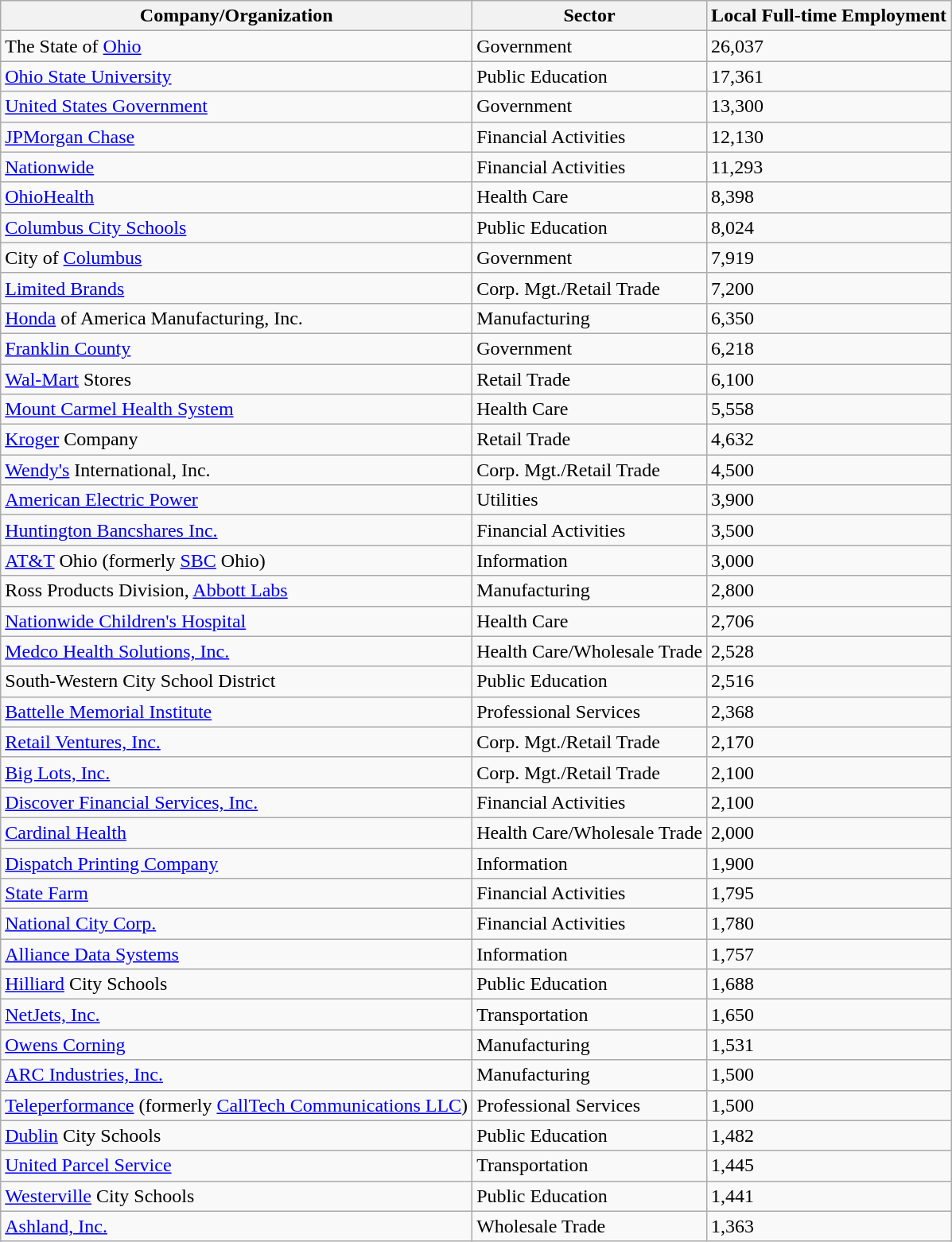<table class="wikitable">
<tr>
<th>Company/Organization</th>
<th>Sector</th>
<th>Local Full-time Employment</th>
</tr>
<tr>
<td>The State of <a href='#'>Ohio</a></td>
<td>Government</td>
<td>26,037</td>
</tr>
<tr>
<td><a href='#'>Ohio State University</a></td>
<td>Public Education</td>
<td>17,361</td>
</tr>
<tr>
<td><a href='#'>United States Government</a></td>
<td>Government</td>
<td>13,300</td>
</tr>
<tr>
<td><a href='#'>JPMorgan Chase</a></td>
<td>Financial Activities</td>
<td>12,130</td>
</tr>
<tr>
<td><a href='#'>Nationwide</a></td>
<td>Financial Activities</td>
<td>11,293</td>
</tr>
<tr>
<td><a href='#'>OhioHealth</a></td>
<td>Health Care</td>
<td>8,398</td>
</tr>
<tr>
<td><a href='#'>Columbus City Schools</a></td>
<td>Public Education</td>
<td>8,024</td>
</tr>
<tr>
<td>City of <a href='#'>Columbus</a></td>
<td>Government</td>
<td>7,919</td>
</tr>
<tr>
<td><a href='#'>Limited Brands</a></td>
<td>Corp. Mgt./Retail Trade</td>
<td>7,200</td>
</tr>
<tr>
<td><a href='#'>Honda</a> of America Manufacturing, Inc.</td>
<td>Manufacturing</td>
<td>6,350</td>
</tr>
<tr>
<td><a href='#'>Franklin County</a></td>
<td>Government</td>
<td>6,218</td>
</tr>
<tr>
<td><a href='#'>Wal-Mart</a> Stores</td>
<td>Retail Trade</td>
<td>6,100</td>
</tr>
<tr>
<td><a href='#'>Mount Carmel Health System</a></td>
<td>Health Care</td>
<td>5,558</td>
</tr>
<tr>
<td><a href='#'>Kroger</a> Company</td>
<td>Retail Trade</td>
<td>4,632</td>
</tr>
<tr>
<td><a href='#'>Wendy's</a> International, Inc.</td>
<td>Corp. Mgt./Retail Trade</td>
<td>4,500</td>
</tr>
<tr>
<td><a href='#'>American Electric Power</a></td>
<td>Utilities</td>
<td>3,900</td>
</tr>
<tr>
<td><a href='#'>Huntington Bancshares Inc.</a></td>
<td>Financial Activities</td>
<td>3,500</td>
</tr>
<tr>
<td><a href='#'>AT&T</a> Ohio (formerly <a href='#'>SBC</a> Ohio)</td>
<td>Information</td>
<td>3,000</td>
</tr>
<tr>
<td>Ross Products Division, <a href='#'>Abbott Labs</a></td>
<td>Manufacturing</td>
<td>2,800</td>
</tr>
<tr>
<td><a href='#'>Nationwide Children's Hospital</a></td>
<td>Health Care</td>
<td>2,706</td>
</tr>
<tr>
<td><a href='#'>Medco Health Solutions, Inc.</a></td>
<td>Health Care/Wholesale Trade</td>
<td>2,528</td>
</tr>
<tr>
<td>South-Western City School District</td>
<td>Public Education</td>
<td>2,516</td>
</tr>
<tr>
<td><a href='#'>Battelle Memorial Institute</a></td>
<td>Professional Services</td>
<td>2,368</td>
</tr>
<tr>
<td><a href='#'>Retail Ventures, Inc.</a></td>
<td>Corp. Mgt./Retail Trade</td>
<td>2,170</td>
</tr>
<tr>
<td><a href='#'>Big Lots, Inc.</a></td>
<td>Corp. Mgt./Retail Trade</td>
<td>2,100</td>
</tr>
<tr>
<td><a href='#'>Discover Financial Services, Inc.</a></td>
<td>Financial Activities</td>
<td>2,100</td>
</tr>
<tr>
<td><a href='#'>Cardinal Health</a></td>
<td>Health Care/Wholesale Trade</td>
<td>2,000</td>
</tr>
<tr>
<td><a href='#'>Dispatch Printing Company</a></td>
<td>Information</td>
<td>1,900</td>
</tr>
<tr>
<td><a href='#'>State Farm</a></td>
<td>Financial Activities</td>
<td>1,795</td>
</tr>
<tr>
<td><a href='#'>National City Corp.</a></td>
<td>Financial Activities</td>
<td>1,780</td>
</tr>
<tr>
<td><a href='#'>Alliance Data Systems</a></td>
<td>Information</td>
<td>1,757</td>
</tr>
<tr>
<td><a href='#'>Hilliard</a> City Schools</td>
<td>Public Education</td>
<td>1,688</td>
</tr>
<tr>
<td><a href='#'>NetJets, Inc.</a></td>
<td>Transportation</td>
<td>1,650</td>
</tr>
<tr>
<td><a href='#'>Owens Corning</a></td>
<td>Manufacturing</td>
<td>1,531</td>
</tr>
<tr>
<td><a href='#'>ARC Industries, Inc.</a></td>
<td>Manufacturing</td>
<td>1,500</td>
</tr>
<tr>
<td><a href='#'>Teleperformance</a> (formerly <a href='#'>CallTech Communications LLC</a>)</td>
<td>Professional Services</td>
<td>1,500</td>
</tr>
<tr>
<td><a href='#'>Dublin</a> City Schools</td>
<td>Public Education</td>
<td>1,482</td>
</tr>
<tr>
<td><a href='#'>United Parcel Service</a></td>
<td>Transportation</td>
<td>1,445</td>
</tr>
<tr>
<td><a href='#'>Westerville</a> City Schools</td>
<td>Public Education</td>
<td>1,441</td>
</tr>
<tr>
<td><a href='#'>Ashland, Inc.</a></td>
<td>Wholesale Trade</td>
<td>1,363</td>
</tr>
</table>
